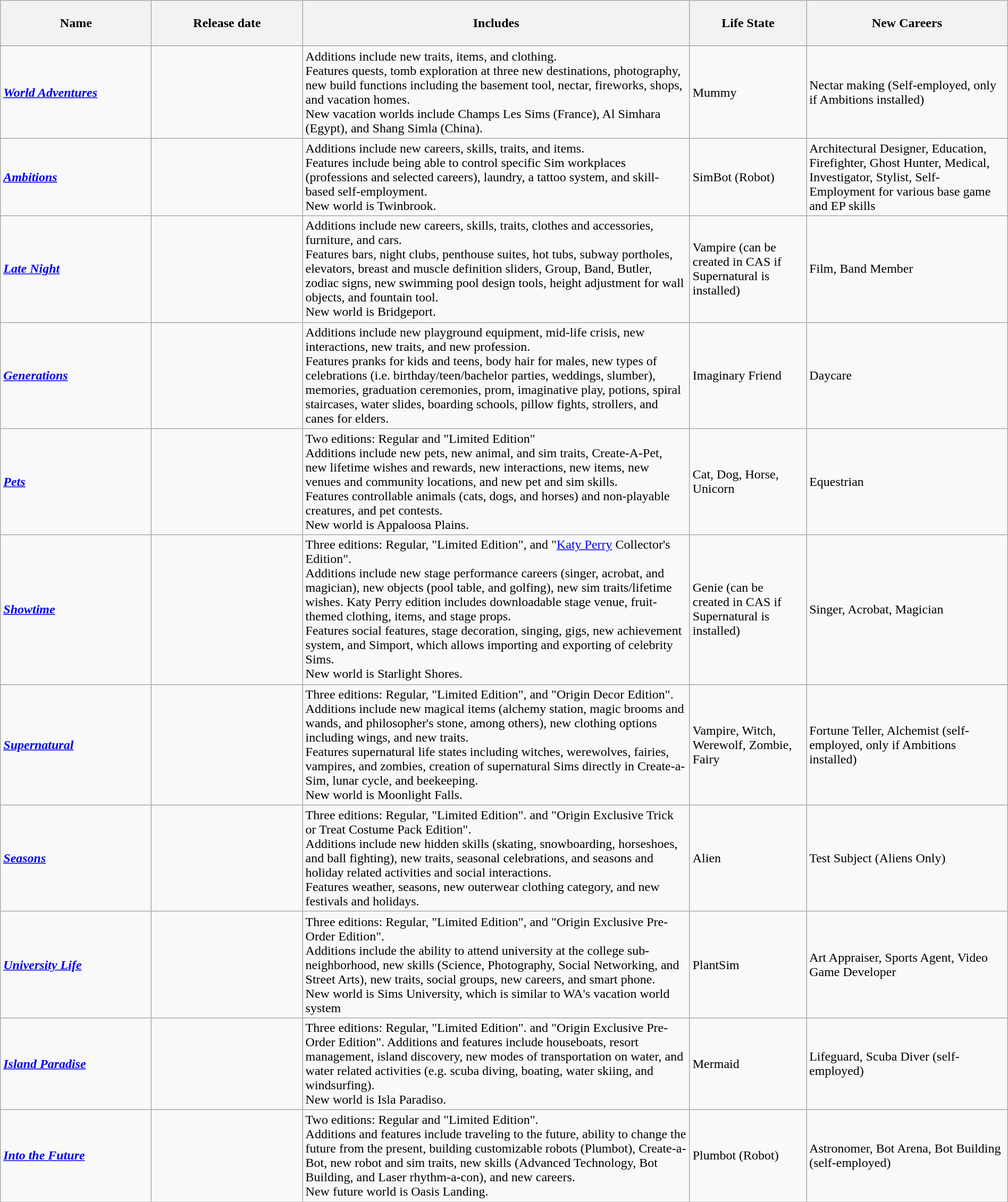<table class="wikitable" style="width: 100%;">
<tr>
<th style="width: 15%;height:50px;">Name</th>
<th style="width: 15%;">Release date</th>
<th>Includes</th>
<th>Life State</th>
<th>New Careers</th>
</tr>
<tr>
<td><strong><em><a href='#'>World Adventures</a></em></strong></td>
<td></td>
<td>Additions include new traits, items, and clothing.<br>Features quests, tomb exploration at three new destinations, photography, new build functions including the basement tool, nectar, fireworks, shops, and vacation homes.<br>New vacation worlds include Champs Les Sims (France), Al Simhara (Egypt), and Shang Simla (China).</td>
<td>Mummy</td>
<td>Nectar making (Self-employed, only if Ambitions installed)</td>
</tr>
<tr>
<td><strong><em><a href='#'>Ambitions</a></em></strong></td>
<td></td>
<td>Additions include new careers, skills, traits, and items.<br>Features include being able to control specific Sim workplaces (professions and selected careers), laundry, a tattoo system, and skill-based self-employment.<br>New world is Twinbrook.</td>
<td>SimBot (Robot)</td>
<td>Architectural Designer, Education, Firefighter, Ghost Hunter, Medical, Investigator, Stylist, Self-Employment for various base game and EP skills</td>
</tr>
<tr>
<td><strong><em><a href='#'>Late Night</a></em></strong></td>
<td></td>
<td>Additions include new careers, skills, traits, clothes and accessories, furniture, and cars.<br>Features bars, night clubs, penthouse suites, hot tubs, subway portholes, elevators, breast and muscle definition sliders, Group, Band, Butler, zodiac signs, new swimming pool design tools, height adjustment for wall objects, and fountain tool.<br>New world is Bridgeport.</td>
<td>Vampire (can be created in CAS if Supernatural is installed)</td>
<td>Film, Band Member</td>
</tr>
<tr>
<td><strong><em><a href='#'>Generations</a></em></strong></td>
<td></td>
<td>Additions include new playground equipment, mid-life crisis, new interactions, new traits, and new profession.<br>Features pranks for kids and teens, body hair for males, new types of celebrations (i.e. birthday/teen/bachelor parties, weddings, slumber), memories, graduation ceremonies, prom, imaginative play, potions, spiral staircases, water slides, boarding schools, pillow fights, strollers, and canes for elders.</td>
<td>Imaginary Friend</td>
<td>Daycare</td>
</tr>
<tr>
<td><strong><em><a href='#'>Pets</a></em></strong></td>
<td></td>
<td>Two editions: Regular and "Limited Edition"<br>Additions include new pets, new animal, and sim traits, Create-A-Pet, new lifetime wishes and rewards, new interactions, new items, new venues and community locations, and new pet and sim skills.<br>Features controllable animals (cats, dogs, and horses) and non-playable creatures, and pet contests.<br>New world is Appaloosa Plains.</td>
<td>Cat, Dog, Horse, Unicorn</td>
<td>Equestrian</td>
</tr>
<tr>
<td><strong><em><a href='#'>Showtime</a></em></strong></td>
<td></td>
<td>Three editions: Regular, "Limited Edition", and "<a href='#'>Katy Perry</a> Collector's Edition".<br>Additions include new stage performance careers (singer, acrobat, and magician), new objects (pool table, and golfing), new sim traits/lifetime wishes. Katy Perry edition includes downloadable stage venue, fruit-themed clothing, items, and stage props.<br>Features social features, stage decoration, singing, gigs, new achievement system, and Simport, which allows importing and exporting of celebrity Sims.<br>New world is Starlight Shores.</td>
<td>Genie (can be created in CAS if Supernatural is installed)</td>
<td>Singer, Acrobat, Magician</td>
</tr>
<tr>
<td><strong><em><a href='#'>Supernatural</a></em></strong></td>
<td></td>
<td>Three editions: Regular, "Limited Edition", and "Origin Decor Edition".<br>Additions include new magical items (alchemy station, magic brooms and wands, and philosopher's stone, among others), new clothing options including wings, and new traits.<br>Features supernatural life states including witches, werewolves, fairies, vampires, and zombies, creation of supernatural Sims directly in Create-a-Sim, lunar cycle, and beekeeping.<br>New world is Moonlight Falls.</td>
<td>Vampire, Witch, Werewolf, Zombie, Fairy</td>
<td>Fortune Teller, Alchemist (self-employed, only if Ambitions installed)</td>
</tr>
<tr>
<td><strong><em><a href='#'>Seasons</a></em></strong></td>
<td></td>
<td>Three editions: Regular, "Limited Edition". and "Origin Exclusive Trick or Treat Costume Pack Edition".<br>Additions include new hidden skills (skating, snowboarding, horseshoes, and ball fighting), new traits, seasonal celebrations, and seasons and holiday related activities and social interactions.<br>Features weather, seasons, new outerwear clothing category, and new festivals and holidays.</td>
<td>Alien</td>
<td>Test Subject (Aliens Only)</td>
</tr>
<tr>
<td><strong><em><a href='#'>University Life</a></em></strong></td>
<td></td>
<td>Three editions: Regular, "Limited Edition", and "Origin Exclusive Pre-Order Edition".<br>Additions include the ability to attend university at the college sub-neighborhood, new skills (Science, Photography, Social Networking, and Street Arts), new traits, social groups, new careers, and smart phone.<br>New world is Sims University, which is similar to WA's vacation world system</td>
<td>PlantSim</td>
<td>Art Appraiser, Sports Agent, Video Game Developer</td>
</tr>
<tr>
<td><strong><em><a href='#'>Island Paradise</a></em></strong></td>
<td></td>
<td>Three editions: Regular, "Limited Edition". and "Origin Exclusive Pre-Order Edition". Additions and features include houseboats, resort management, island discovery, new modes of transportation on water, and water related activities (e.g. scuba diving, boating, water skiing, and windsurfing).<br>New world is Isla Paradiso.</td>
<td>Mermaid</td>
<td>Lifeguard, Scuba Diver (self-employed)</td>
</tr>
<tr>
<td><strong><em><a href='#'>Into the Future</a></em></strong></td>
<td></td>
<td>Two editions: Regular and "Limited Edition".<br>Additions and features include traveling to the future, ability to change the future from the present, building customizable robots (Plumbot), Create-a-Bot, new robot and sim traits, new skills (Advanced Technology, Bot Building,  and Laser rhythm-a-con), and new careers.<br>New future world is Oasis Landing.</td>
<td>Plumbot (Robot)</td>
<td>Astronomer, Bot Arena, Bot Building (self-employed)</td>
</tr>
</table>
